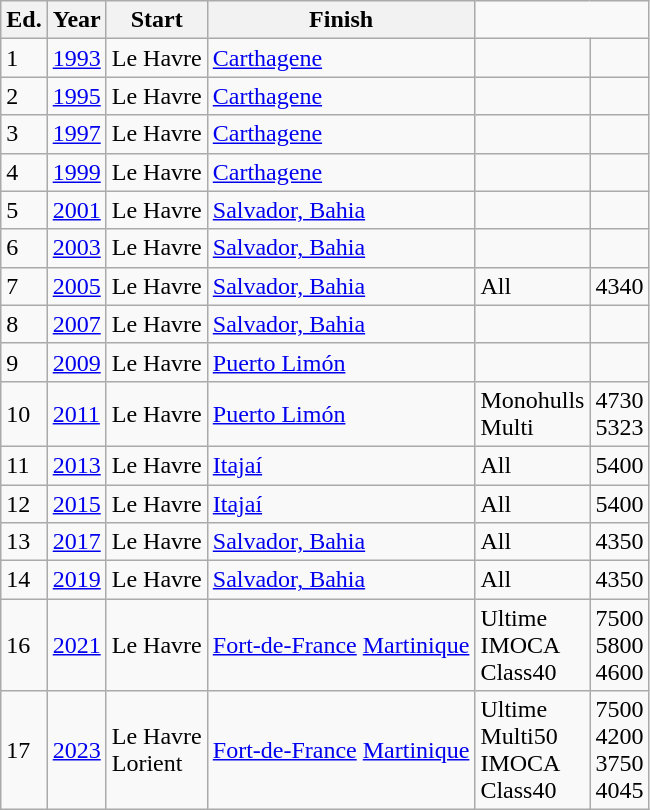<table class="wikitable sortable">
<tr>
<th>Ed.</th>
<th>Year</th>
<th>Start</th>
<th>Finish</th>
</tr>
<tr>
<td>1</td>
<td><a href='#'>1993</a></td>
<td>Le Havre </td>
<td><a href='#'>Carthagene</a> </td>
<td></td>
<td></td>
</tr>
<tr>
<td>2</td>
<td><a href='#'>1995</a></td>
<td>Le Havre </td>
<td><a href='#'>Carthagene</a> </td>
<td></td>
<td></td>
</tr>
<tr>
<td>3</td>
<td><a href='#'>1997</a></td>
<td>Le Havre </td>
<td><a href='#'>Carthagene</a> </td>
<td></td>
<td></td>
</tr>
<tr>
<td>4</td>
<td><a href='#'>1999</a></td>
<td>Le Havre </td>
<td><a href='#'>Carthagene</a> </td>
<td></td>
<td></td>
</tr>
<tr>
<td>5</td>
<td><a href='#'>2001</a></td>
<td>Le Havre </td>
<td><a href='#'>Salvador, Bahia</a> </td>
<td></td>
<td></td>
</tr>
<tr>
<td>6</td>
<td><a href='#'>2003</a></td>
<td>Le Havre </td>
<td><a href='#'>Salvador, Bahia</a> </td>
<td></td>
<td></td>
</tr>
<tr>
<td>7</td>
<td><a href='#'>2005</a></td>
<td>Le Havre </td>
<td><a href='#'>Salvador, Bahia</a> </td>
<td>All</td>
<td>4340</td>
</tr>
<tr>
<td>8</td>
<td><a href='#'>2007</a></td>
<td>Le Havre </td>
<td><a href='#'>Salvador, Bahia</a> </td>
<td></td>
<td></td>
</tr>
<tr>
<td>9</td>
<td><a href='#'>2009</a></td>
<td>Le Havre </td>
<td><a href='#'>Puerto Limón</a> </td>
<td></td>
<td></td>
</tr>
<tr>
<td>10</td>
<td><a href='#'>2011</a></td>
<td>Le Havre </td>
<td><a href='#'>Puerto Limón</a> </td>
<td>Monohulls<br>Multi</td>
<td>4730<br>5323</td>
</tr>
<tr>
<td>11</td>
<td><a href='#'>2013</a></td>
<td>Le Havre </td>
<td><a href='#'>Itajaí</a> </td>
<td>All</td>
<td>5400</td>
</tr>
<tr>
<td>12</td>
<td><a href='#'>2015</a></td>
<td>Le Havre </td>
<td><a href='#'>Itajaí</a> </td>
<td>All</td>
<td>5400</td>
</tr>
<tr>
<td>13</td>
<td><a href='#'>2017</a></td>
<td>Le Havre </td>
<td><a href='#'>Salvador, Bahia</a> </td>
<td>All</td>
<td>4350</td>
</tr>
<tr>
<td>14</td>
<td><a href='#'>2019</a></td>
<td>Le Havre </td>
<td><a href='#'>Salvador, Bahia</a> </td>
<td>All</td>
<td>4350</td>
</tr>
<tr>
<td>16</td>
<td><a href='#'>2021</a></td>
<td>Le Havre </td>
<td><a href='#'>Fort-de-France</a> <a href='#'>Martinique</a> </td>
<td>Ultime<br>IMOCA<br>Class40</td>
<td>7500<br>5800<br>4600</td>
</tr>
<tr>
<td>17</td>
<td><a href='#'>2023</a></td>
<td>Le Havre <br>Lorient </td>
<td><a href='#'>Fort-de-France</a> <a href='#'>Martinique</a> </td>
<td>Ultime<br>Multi50<br>IMOCA<br>Class40</td>
<td>7500<br>4200<br>3750<br>4045</td>
</tr>
</table>
